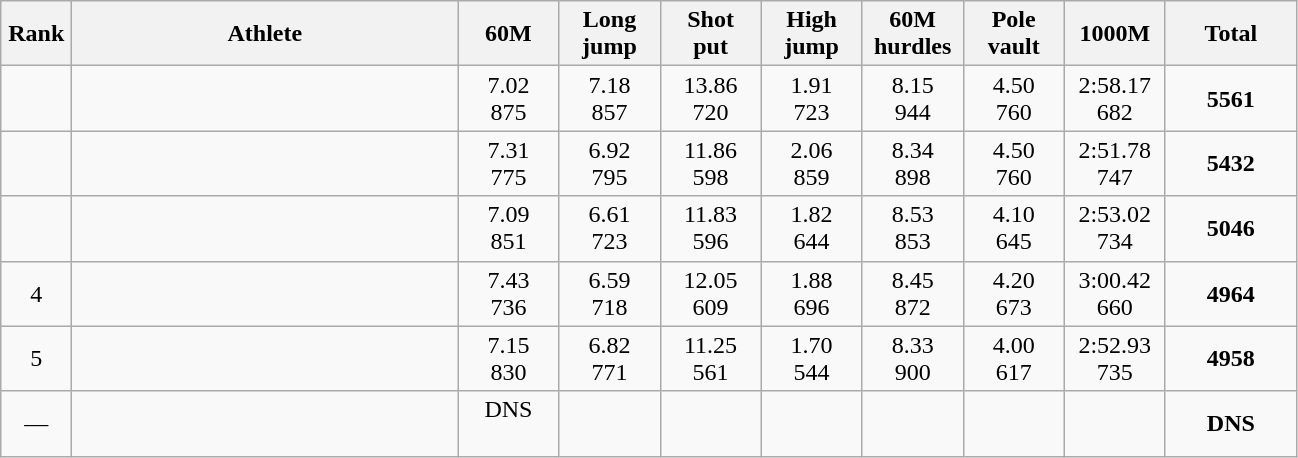<table class=wikitable style="text-align:center">
<tr>
<th width=40>Rank</th>
<th width=250>Athlete</th>
<th width=60>60M</th>
<th width=60>Long<br> jump</th>
<th width=60>Shot<br> put</th>
<th width=60>High<br> jump</th>
<th width=60>60M<br> hurdles</th>
<th width=60>Pole<br> vault</th>
<th width=60>1000M</th>
<th width=80>Total</th>
</tr>
<tr>
<td></td>
<td align=left></td>
<td>7.02<br>875</td>
<td>7.18<br>857</td>
<td>13.86<br>720</td>
<td>1.91<br>723</td>
<td>8.15<br>944</td>
<td>4.50<br>760</td>
<td>2:58.17<br>682</td>
<td><strong>5561</strong></td>
</tr>
<tr>
<td></td>
<td align=left></td>
<td>7.31<br>775</td>
<td>6.92<br>795</td>
<td>11.86<br>598</td>
<td>2.06<br>859</td>
<td>8.34<br>898</td>
<td>4.50<br>760</td>
<td>2:51.78<br>747</td>
<td><strong>5432</strong></td>
</tr>
<tr>
<td></td>
<td align=left></td>
<td>7.09<br>851</td>
<td>6.61<br>723</td>
<td>11.83<br>596</td>
<td>1.82<br>644</td>
<td>8.53<br>853</td>
<td>4.10<br>645</td>
<td>2:53.02<br>734</td>
<td><strong>5046</strong></td>
</tr>
<tr>
<td>4</td>
<td align=left></td>
<td>7.43<br>736</td>
<td>6.59<br>718</td>
<td>12.05<br>609</td>
<td>1.88<br>696</td>
<td>8.45<br>872</td>
<td>4.20<br>673</td>
<td>3:00.42<br>660</td>
<td><strong>4964</strong></td>
</tr>
<tr>
<td>5</td>
<td align=left></td>
<td>7.15<br>830</td>
<td>6.82<br>771</td>
<td>11.25<br>561</td>
<td>1.70<br>544</td>
<td>8.33<br>900</td>
<td>4.00<br>617</td>
<td>2:52.93<br>735</td>
<td><strong>4958</strong></td>
</tr>
<tr>
<td>—</td>
<td align=left></td>
<td>DNS<br> </td>
<td></td>
<td></td>
<td></td>
<td></td>
<td></td>
<td></td>
<td><strong>DNS</strong></td>
</tr>
</table>
